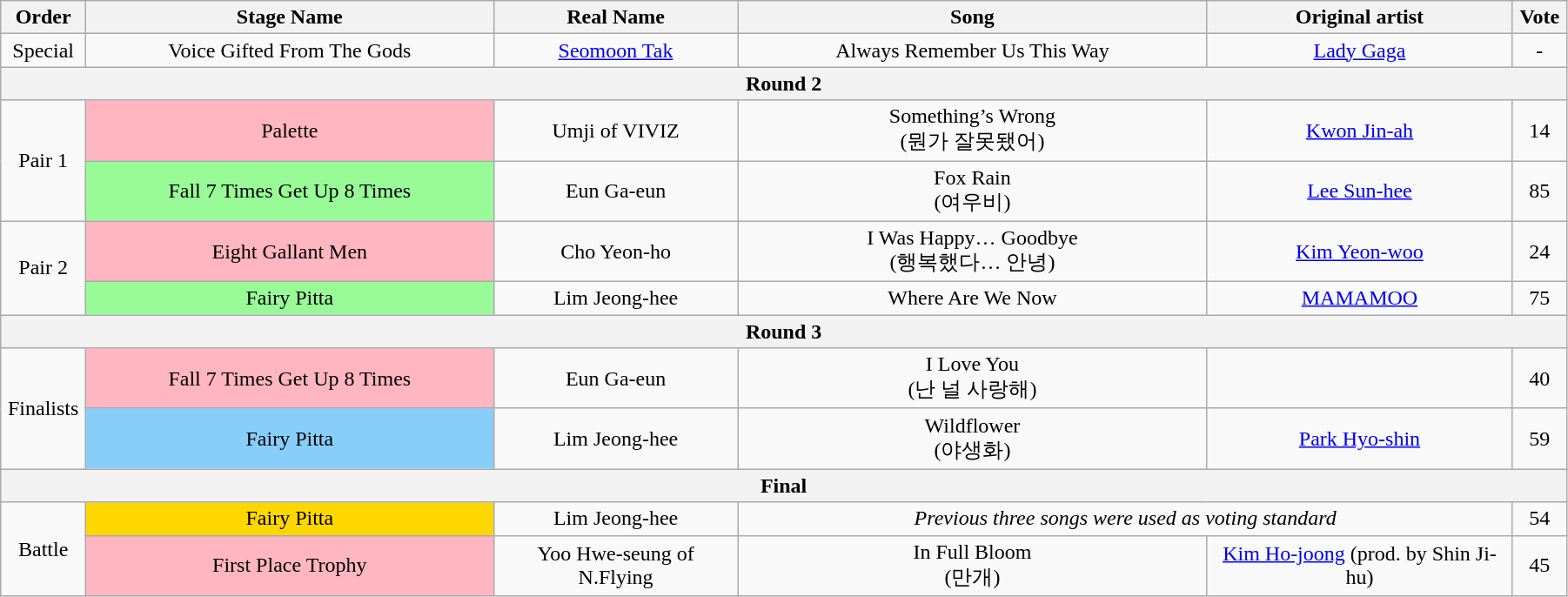<table class="wikitable" style="text-align:center; width:95%;">
<tr>
<th style="width:1%">Order</th>
<th style="width:20%;">Stage Name</th>
<th style="width:12%">Real Name</th>
<th style="width:23%;">Song</th>
<th style="width:15%;">Original artist</th>
<th style="width:1%;">Vote</th>
</tr>
<tr>
<td>Special</td>
<td>Voice Gifted From The Gods</td>
<td><a href='#'>Seomoon Tak</a></td>
<td>Always Remember Us This Way</td>
<td><a href='#'>Lady Gaga</a></td>
<td>-</td>
</tr>
<tr>
<th colspan=6>Round 2</th>
</tr>
<tr>
<td rowspan=2>Pair 1</td>
<td bgcolor="lightpink">Palette</td>
<td>Umji of VIVIZ</td>
<td>Something’s Wrong<br>(뭔가 잘못됐어)</td>
<td><a href='#'>Kwon Jin-ah</a></td>
<td>14</td>
</tr>
<tr>
<td bgcolor="palegreen">Fall 7 Times Get Up 8 Times</td>
<td>Eun Ga-eun</td>
<td>Fox Rain<br>(여우비)</td>
<td><a href='#'>Lee Sun-hee</a></td>
<td>85</td>
</tr>
<tr>
<td rowspan=2>Pair 2</td>
<td bgcolor="lightpink">Eight Gallant Men</td>
<td>Cho Yeon-ho</td>
<td>I Was Happy… Goodbye<br>(행복했다… 안녕)</td>
<td><a href='#'>Kim Yeon-woo</a></td>
<td>24</td>
</tr>
<tr>
<td bgcolor="palegreen">Fairy Pitta</td>
<td>Lim Jeong-hee</td>
<td>Where Are We Now</td>
<td><a href='#'>MAMAMOO</a></td>
<td>75</td>
</tr>
<tr>
<th colspan=6>Round 3</th>
</tr>
<tr>
<td rowspan=2>Finalists</td>
<td bgcolor="lightpink">Fall 7 Times Get Up 8 Times</td>
<td>Eun Ga-eun</td>
<td>I Love You<br>(난 널 사랑해)</td>
<td></td>
<td>40</td>
</tr>
<tr>
<td bgcolor="lightskyblue">Fairy Pitta</td>
<td>Lim Jeong-hee</td>
<td>Wildflower<br>(야생화)</td>
<td><a href='#'>Park Hyo-shin</a></td>
<td>59</td>
</tr>
<tr>
<th colspan=6>Final</th>
</tr>
<tr>
<td rowspan=2>Battle</td>
<td bgcolor="gold">Fairy Pitta</td>
<td>Lim Jeong-hee</td>
<td colspan=2><em>Previous three songs were used as voting standard</em></td>
<td>54</td>
</tr>
<tr>
<td bgcolor="lightpink">First Place Trophy</td>
<td>Yoo Hwe-seung of N.Flying</td>
<td>In Full Bloom<br>(만개)</td>
<td><a href='#'>Kim Ho-joong</a> (prod. by Shin Ji-hu)</td>
<td>45</td>
</tr>
</table>
